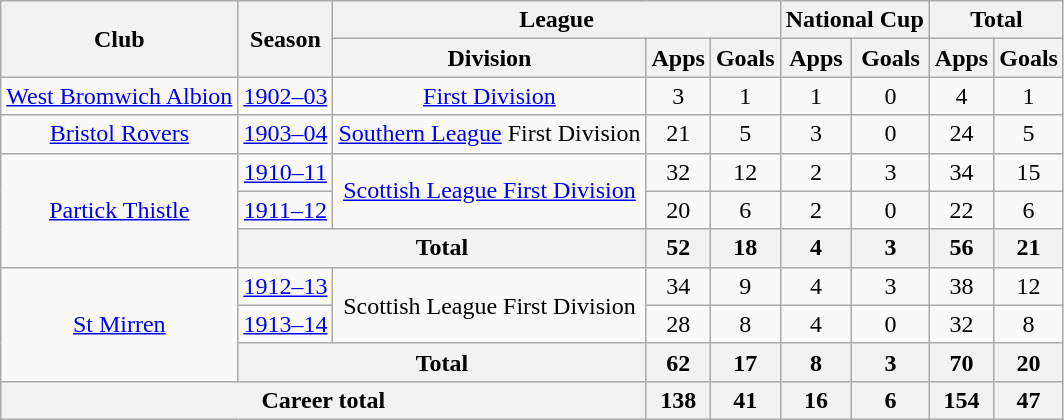<table class="wikitable" style="text-align: center;">
<tr>
<th rowspan="2">Club</th>
<th rowspan="2">Season</th>
<th colspan="3">League</th>
<th colspan="2">National Cup</th>
<th colspan="2">Total</th>
</tr>
<tr>
<th>Division</th>
<th>Apps</th>
<th>Goals</th>
<th>Apps</th>
<th>Goals</th>
<th>Apps</th>
<th>Goals</th>
</tr>
<tr>
<td><a href='#'>West Bromwich Albion</a></td>
<td><a href='#'>1902–03</a></td>
<td><a href='#'>First Division</a></td>
<td>3</td>
<td>1</td>
<td>1</td>
<td>0</td>
<td>4</td>
<td>1</td>
</tr>
<tr>
<td><a href='#'>Bristol Rovers</a></td>
<td><a href='#'>1903–04</a></td>
<td><a href='#'>Southern League</a> First Division</td>
<td>21</td>
<td>5</td>
<td>3</td>
<td>0</td>
<td>24</td>
<td>5</td>
</tr>
<tr>
<td rowspan="3"><a href='#'>Partick Thistle</a></td>
<td><a href='#'>1910–11</a></td>
<td rowspan="2"><a href='#'>Scottish League First Division</a></td>
<td>32</td>
<td>12</td>
<td>2</td>
<td>3</td>
<td>34</td>
<td>15</td>
</tr>
<tr>
<td><a href='#'>1911–12</a></td>
<td>20</td>
<td>6</td>
<td>2</td>
<td>0</td>
<td>22</td>
<td>6</td>
</tr>
<tr>
<th colspan="2">Total</th>
<th>52</th>
<th>18</th>
<th>4</th>
<th>3</th>
<th>56</th>
<th>21</th>
</tr>
<tr>
<td rowspan="3"><a href='#'>St Mirren</a></td>
<td><a href='#'>1912–13</a></td>
<td rowspan="2">Scottish League First Division</td>
<td>34</td>
<td>9</td>
<td>4</td>
<td>3</td>
<td>38</td>
<td>12</td>
</tr>
<tr>
<td><a href='#'>1913–14</a></td>
<td>28</td>
<td>8</td>
<td>4</td>
<td>0</td>
<td>32</td>
<td>8</td>
</tr>
<tr>
<th colspan="2">Total</th>
<th>62</th>
<th>17</th>
<th>8</th>
<th>3</th>
<th>70</th>
<th>20</th>
</tr>
<tr>
<th colspan="3">Career total</th>
<th>138</th>
<th>41</th>
<th>16</th>
<th>6</th>
<th>154</th>
<th>47</th>
</tr>
</table>
